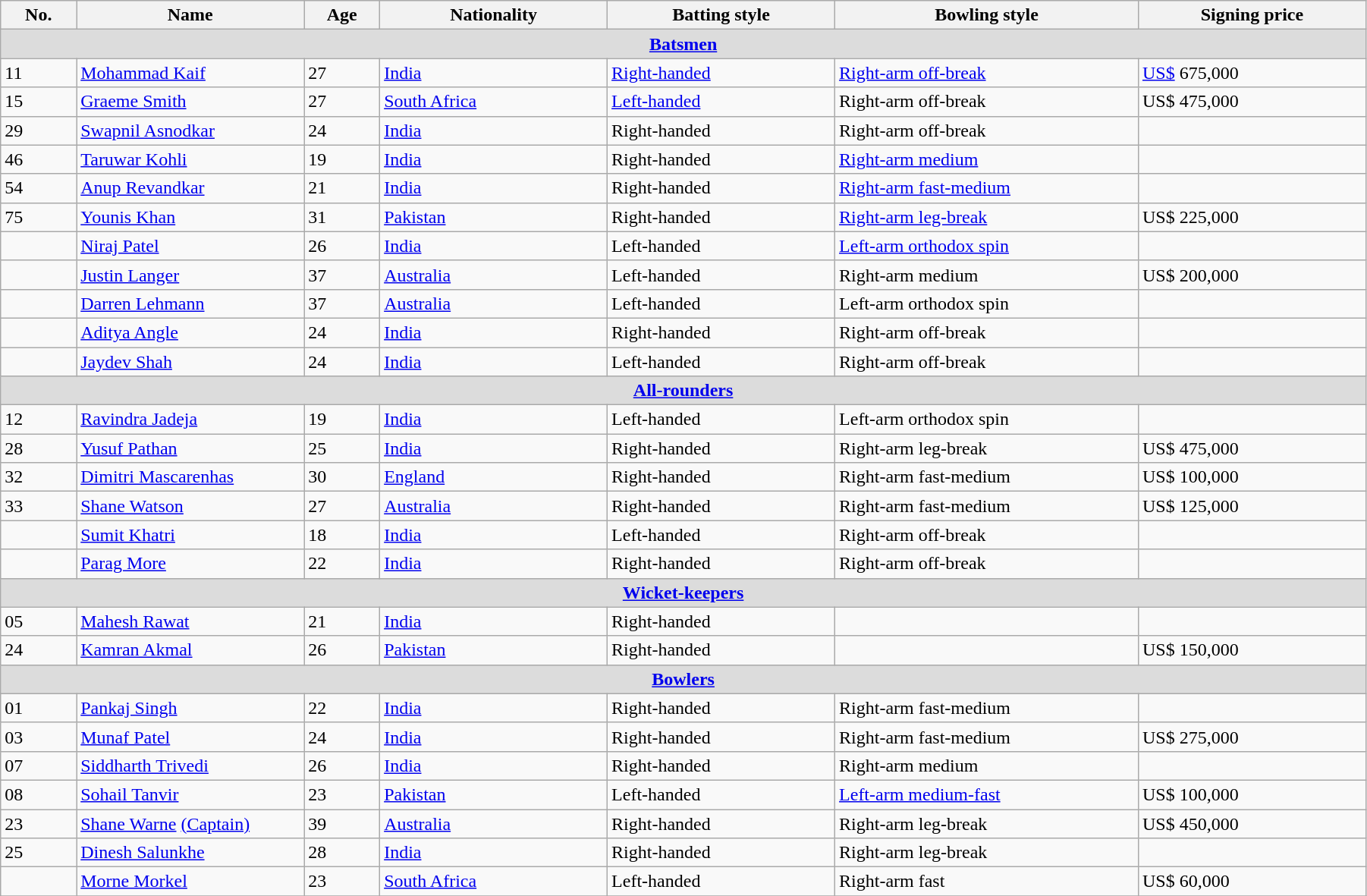<table class="wikitable" style="width:95%">
<tr>
<th width=5%>No.</th>
<th width=15%>Name</th>
<th width=5%>Age</th>
<th width=15%>Nationality</th>
<th width=15%>Batting style</th>
<th width=20%>Bowling style</th>
<th width=15%>Signing price</th>
</tr>
<tr>
<th colspan="7" style="background: #DCDCDC" align=center><a href='#'>Batsmen</a></th>
</tr>
<tr>
<td>11</td>
<td><a href='#'>Mohammad Kaif</a></td>
<td>27</td>
<td> <a href='#'>India</a></td>
<td><a href='#'>Right-handed</a></td>
<td><a href='#'>Right-arm off-break</a></td>
<td><a href='#'>US$</a> 675,000</td>
</tr>
<tr>
<td>15</td>
<td><a href='#'>Graeme Smith</a></td>
<td>27</td>
<td> <a href='#'>South Africa</a></td>
<td><a href='#'>Left-handed</a></td>
<td>Right-arm off-break</td>
<td>US$ 475,000</td>
</tr>
<tr>
<td>29</td>
<td><a href='#'>Swapnil Asnodkar</a></td>
<td>24</td>
<td> <a href='#'>India</a></td>
<td>Right-handed</td>
<td>Right-arm off-break</td>
<td></td>
</tr>
<tr>
<td>46</td>
<td><a href='#'>Taruwar Kohli</a></td>
<td>19</td>
<td> <a href='#'>India</a></td>
<td>Right-handed</td>
<td><a href='#'>Right-arm medium</a></td>
<td></td>
</tr>
<tr>
<td>54</td>
<td><a href='#'>Anup Revandkar</a></td>
<td>21</td>
<td> <a href='#'>India</a></td>
<td>Right-handed</td>
<td><a href='#'>Right-arm fast-medium</a></td>
<td></td>
</tr>
<tr>
<td>75</td>
<td><a href='#'>Younis Khan</a></td>
<td>31</td>
<td> <a href='#'>Pakistan</a></td>
<td>Right-handed</td>
<td><a href='#'>Right-arm leg-break</a></td>
<td>US$ 225,000</td>
</tr>
<tr>
<td></td>
<td><a href='#'>Niraj Patel</a></td>
<td>26</td>
<td> <a href='#'>India</a></td>
<td>Left-handed</td>
<td><a href='#'>Left-arm orthodox spin</a></td>
<td></td>
</tr>
<tr>
<td></td>
<td><a href='#'>Justin Langer</a></td>
<td>37</td>
<td> <a href='#'>Australia</a></td>
<td>Left-handed</td>
<td>Right-arm medium</td>
<td>US$ 200,000</td>
</tr>
<tr>
<td></td>
<td><a href='#'>Darren Lehmann</a></td>
<td>37</td>
<td> <a href='#'>Australia</a></td>
<td>Left-handed</td>
<td>Left-arm orthodox spin</td>
<td></td>
</tr>
<tr>
<td></td>
<td><a href='#'>Aditya Angle</a></td>
<td>24</td>
<td> <a href='#'>India</a></td>
<td>Right-handed</td>
<td>Right-arm off-break</td>
<td></td>
</tr>
<tr>
<td></td>
<td><a href='#'>Jaydev Shah</a></td>
<td>24</td>
<td> <a href='#'>India</a></td>
<td>Left-handed</td>
<td>Right-arm off-break</td>
<td></td>
</tr>
<tr>
<th colspan="7" style="background: #DCDCDC" align=center><a href='#'>All-rounders</a></th>
</tr>
<tr>
<td>12</td>
<td><a href='#'>Ravindra Jadeja</a></td>
<td>19</td>
<td> <a href='#'>India</a></td>
<td>Left-handed</td>
<td>Left-arm orthodox spin</td>
<td></td>
</tr>
<tr>
<td>28</td>
<td><a href='#'>Yusuf Pathan</a></td>
<td>25</td>
<td> <a href='#'>India</a></td>
<td>Right-handed</td>
<td>Right-arm leg-break</td>
<td>US$ 475,000</td>
</tr>
<tr>
<td>32</td>
<td><a href='#'>Dimitri Mascarenhas</a></td>
<td>30</td>
<td> <a href='#'>England</a></td>
<td>Right-handed</td>
<td>Right-arm fast-medium</td>
<td>US$ 100,000</td>
</tr>
<tr>
<td>33</td>
<td><a href='#'>Shane Watson</a></td>
<td>27</td>
<td> <a href='#'>Australia</a></td>
<td>Right-handed</td>
<td>Right-arm fast-medium</td>
<td>US$ 125,000</td>
</tr>
<tr>
<td></td>
<td><a href='#'>Sumit Khatri</a></td>
<td>18</td>
<td> <a href='#'>India</a></td>
<td>Left-handed</td>
<td>Right-arm off-break</td>
<td></td>
</tr>
<tr>
<td></td>
<td><a href='#'>Parag More</a></td>
<td>22</td>
<td> <a href='#'>India</a></td>
<td>Right-handed</td>
<td>Right-arm off-break</td>
<td></td>
</tr>
<tr>
<th colspan="7" style="background: #DCDCDC" align=center><a href='#'>Wicket-keepers</a></th>
</tr>
<tr>
<td>05</td>
<td><a href='#'>Mahesh Rawat</a></td>
<td>21</td>
<td> <a href='#'>India</a></td>
<td>Right-handed</td>
<td></td>
<td></td>
</tr>
<tr>
<td>24</td>
<td><a href='#'>Kamran Akmal</a></td>
<td>26</td>
<td> <a href='#'>Pakistan</a></td>
<td>Right-handed</td>
<td></td>
<td>US$ 150,000</td>
</tr>
<tr>
<th colspan="7" style="background: #DCDCDC" align=center><a href='#'>Bowlers</a></th>
</tr>
<tr>
<td>01</td>
<td><a href='#'>Pankaj Singh</a></td>
<td>22</td>
<td> <a href='#'>India</a></td>
<td>Right-handed</td>
<td>Right-arm fast-medium</td>
<td></td>
</tr>
<tr>
<td>03</td>
<td><a href='#'>Munaf Patel</a></td>
<td>24</td>
<td> <a href='#'>India</a></td>
<td>Right-handed</td>
<td>Right-arm fast-medium</td>
<td>US$ 275,000</td>
</tr>
<tr>
<td>07</td>
<td><a href='#'>Siddharth Trivedi</a></td>
<td>26</td>
<td> <a href='#'>India</a></td>
<td>Right-handed</td>
<td>Right-arm medium</td>
<td></td>
</tr>
<tr>
<td>08</td>
<td><a href='#'>Sohail Tanvir</a></td>
<td>23</td>
<td> <a href='#'>Pakistan</a></td>
<td>Left-handed</td>
<td><a href='#'>Left-arm medium-fast</a></td>
<td>US$ 100,000</td>
</tr>
<tr>
<td>23</td>
<td><a href='#'>Shane Warne</a> <a href='#'>(Captain)</a></td>
<td>39</td>
<td> <a href='#'>Australia</a></td>
<td>Right-handed</td>
<td>Right-arm leg-break</td>
<td>US$ 450,000</td>
</tr>
<tr>
<td>25</td>
<td><a href='#'>Dinesh Salunkhe</a></td>
<td>28</td>
<td> <a href='#'>India</a></td>
<td>Right-handed</td>
<td>Right-arm leg-break</td>
<td></td>
</tr>
<tr>
<td></td>
<td><a href='#'>Morne Morkel</a></td>
<td>23</td>
<td> <a href='#'>South Africa</a></td>
<td>Left-handed</td>
<td>Right-arm fast</td>
<td>US$ 60,000</td>
</tr>
<tr>
</tr>
<tr>
</tr>
</table>
